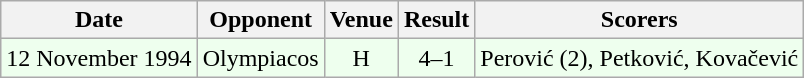<table class="wikitable sortable" style="font-size:100%; text-align:center">
<tr>
<th>Date</th>
<th>Opponent</th>
<th>Venue</th>
<th>Result</th>
<th>Scorers</th>
</tr>
<tr bgcolor = "#EEFFEE">
<td>12 November 1994</td>
<td>Olympiacos</td>
<td>H</td>
<td>4–1</td>
<td>Perović (2), Petković, Kovačević</td>
</tr>
</table>
